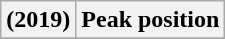<table class="wikitable plainrowheaders"  style="text-align:center">
<tr>
<th scope="col">(2019)</th>
<th scope="col">Peak position</th>
</tr>
<tr>
</tr>
</table>
